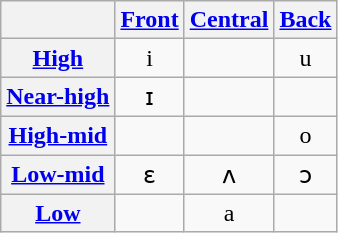<table class="wikitable" style="text-align:center">
<tr>
<th></th>
<th><a href='#'>Front</a></th>
<th><a href='#'>Central</a></th>
<th><a href='#'>Back</a></th>
</tr>
<tr>
<th><a href='#'>High</a></th>
<td>i</td>
<td></td>
<td>u</td>
</tr>
<tr>
<th><a href='#'>Near-high</a></th>
<td>ɪ</td>
<td></td>
<td></td>
</tr>
<tr>
<th><a href='#'>High-mid</a></th>
<td></td>
<td></td>
<td>o</td>
</tr>
<tr>
<th><a href='#'>Low-mid</a></th>
<td>ɛ</td>
<td>ʌ</td>
<td>ɔ</td>
</tr>
<tr>
<th><a href='#'>Low</a></th>
<td></td>
<td>a</td>
<td></td>
</tr>
</table>
